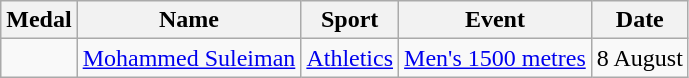<table class="wikitable">
<tr>
<th>Medal</th>
<th>Name</th>
<th>Sport</th>
<th>Event</th>
<th>Date</th>
</tr>
<tr>
<td></td>
<td><a href='#'>Mohammed Suleiman</a></td>
<td><a href='#'>Athletics</a></td>
<td><a href='#'>Men's 1500 metres</a></td>
<td>8 August</td>
</tr>
</table>
